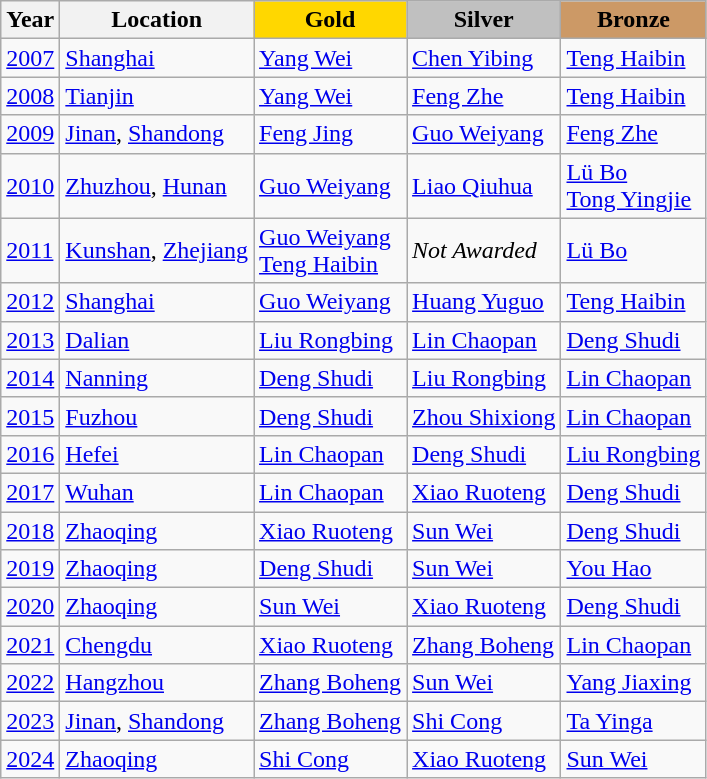<table class="wikitable">
<tr>
<th>Year</th>
<th>Location</th>
<td align=center bgcolor="gold"><strong>Gold</strong></td>
<td align=center bgcolor="silver"><strong>Silver</strong></td>
<td align=center bgcolor="cc9966"><strong>Bronze</strong></td>
</tr>
<tr>
<td><a href='#'>2007</a></td>
<td><a href='#'>Shanghai</a></td>
<td><a href='#'>Yang Wei</a></td>
<td><a href='#'>Chen Yibing</a></td>
<td><a href='#'>Teng Haibin</a></td>
</tr>
<tr>
<td><a href='#'>2008</a></td>
<td><a href='#'>Tianjin</a></td>
<td><a href='#'>Yang Wei</a></td>
<td><a href='#'>Feng Zhe</a></td>
<td><a href='#'>Teng Haibin</a></td>
</tr>
<tr>
<td><a href='#'>2009</a></td>
<td><a href='#'>Jinan</a>, <a href='#'>Shandong</a></td>
<td><a href='#'>Feng Jing</a></td>
<td><a href='#'>Guo Weiyang</a></td>
<td><a href='#'>Feng Zhe</a></td>
</tr>
<tr>
<td><a href='#'>2010</a></td>
<td><a href='#'>Zhuzhou</a>, <a href='#'>Hunan</a></td>
<td><a href='#'>Guo Weiyang</a></td>
<td><a href='#'>Liao Qiuhua</a></td>
<td><a href='#'>Lü Bo</a><br><a href='#'>Tong Yingjie</a></td>
</tr>
<tr>
<td><a href='#'>2011</a></td>
<td><a href='#'>Kunshan</a>, <a href='#'>Zhejiang</a></td>
<td><a href='#'>Guo Weiyang</a><br><a href='#'>Teng Haibin</a></td>
<td><em>Not Awarded</em></td>
<td><a href='#'>Lü Bo</a></td>
</tr>
<tr>
<td><a href='#'>2012</a></td>
<td><a href='#'>Shanghai</a></td>
<td><a href='#'>Guo Weiyang</a></td>
<td><a href='#'>Huang Yuguo</a></td>
<td><a href='#'>Teng Haibin</a></td>
</tr>
<tr>
<td><a href='#'>2013</a></td>
<td><a href='#'>Dalian</a></td>
<td><a href='#'>Liu Rongbing</a></td>
<td><a href='#'>Lin Chaopan</a></td>
<td><a href='#'>Deng Shudi</a></td>
</tr>
<tr>
<td><a href='#'>2014</a></td>
<td><a href='#'>Nanning</a></td>
<td><a href='#'>Deng Shudi</a></td>
<td><a href='#'>Liu Rongbing</a></td>
<td><a href='#'>Lin Chaopan</a></td>
</tr>
<tr>
<td><a href='#'>2015</a></td>
<td><a href='#'>Fuzhou</a></td>
<td><a href='#'>Deng Shudi</a></td>
<td><a href='#'>Zhou Shixiong</a></td>
<td><a href='#'>Lin Chaopan</a></td>
</tr>
<tr>
<td><a href='#'>2016</a></td>
<td><a href='#'>Hefei</a></td>
<td><a href='#'>Lin Chaopan</a></td>
<td><a href='#'>Deng Shudi</a></td>
<td><a href='#'>Liu Rongbing</a></td>
</tr>
<tr>
<td><a href='#'>2017</a></td>
<td><a href='#'>Wuhan</a></td>
<td><a href='#'>Lin Chaopan</a></td>
<td><a href='#'>Xiao Ruoteng</a></td>
<td><a href='#'>Deng Shudi</a></td>
</tr>
<tr>
<td><a href='#'>2018</a></td>
<td><a href='#'>Zhaoqing</a></td>
<td><a href='#'>Xiao Ruoteng</a></td>
<td><a href='#'>Sun Wei</a></td>
<td><a href='#'>Deng Shudi</a></td>
</tr>
<tr>
<td><a href='#'>2019</a></td>
<td><a href='#'>Zhaoqing</a></td>
<td><a href='#'>Deng Shudi</a></td>
<td><a href='#'>Sun Wei</a></td>
<td><a href='#'>You Hao</a></td>
</tr>
<tr>
<td><a href='#'>2020</a></td>
<td><a href='#'>Zhaoqing</a></td>
<td><a href='#'>Sun Wei</a></td>
<td><a href='#'>Xiao Ruoteng</a></td>
<td><a href='#'>Deng Shudi</a></td>
</tr>
<tr>
<td><a href='#'>2021</a></td>
<td><a href='#'>Chengdu</a></td>
<td><a href='#'>Xiao Ruoteng</a></td>
<td><a href='#'>Zhang Boheng</a></td>
<td><a href='#'>Lin Chaopan</a></td>
</tr>
<tr>
<td><a href='#'>2022</a></td>
<td><a href='#'>Hangzhou</a></td>
<td><a href='#'>Zhang Boheng</a></td>
<td><a href='#'>Sun Wei</a></td>
<td><a href='#'>Yang Jiaxing</a></td>
</tr>
<tr>
<td><a href='#'>2023</a></td>
<td><a href='#'>Jinan</a>, <a href='#'>Shandong</a></td>
<td><a href='#'>Zhang Boheng</a></td>
<td><a href='#'>Shi Cong</a></td>
<td><a href='#'>Ta Yinga</a></td>
</tr>
<tr>
<td><a href='#'>2024</a></td>
<td><a href='#'>Zhaoqing</a></td>
<td><a href='#'>Shi Cong</a></td>
<td><a href='#'>Xiao Ruoteng</a></td>
<td><a href='#'>Sun Wei</a></td>
</tr>
</table>
